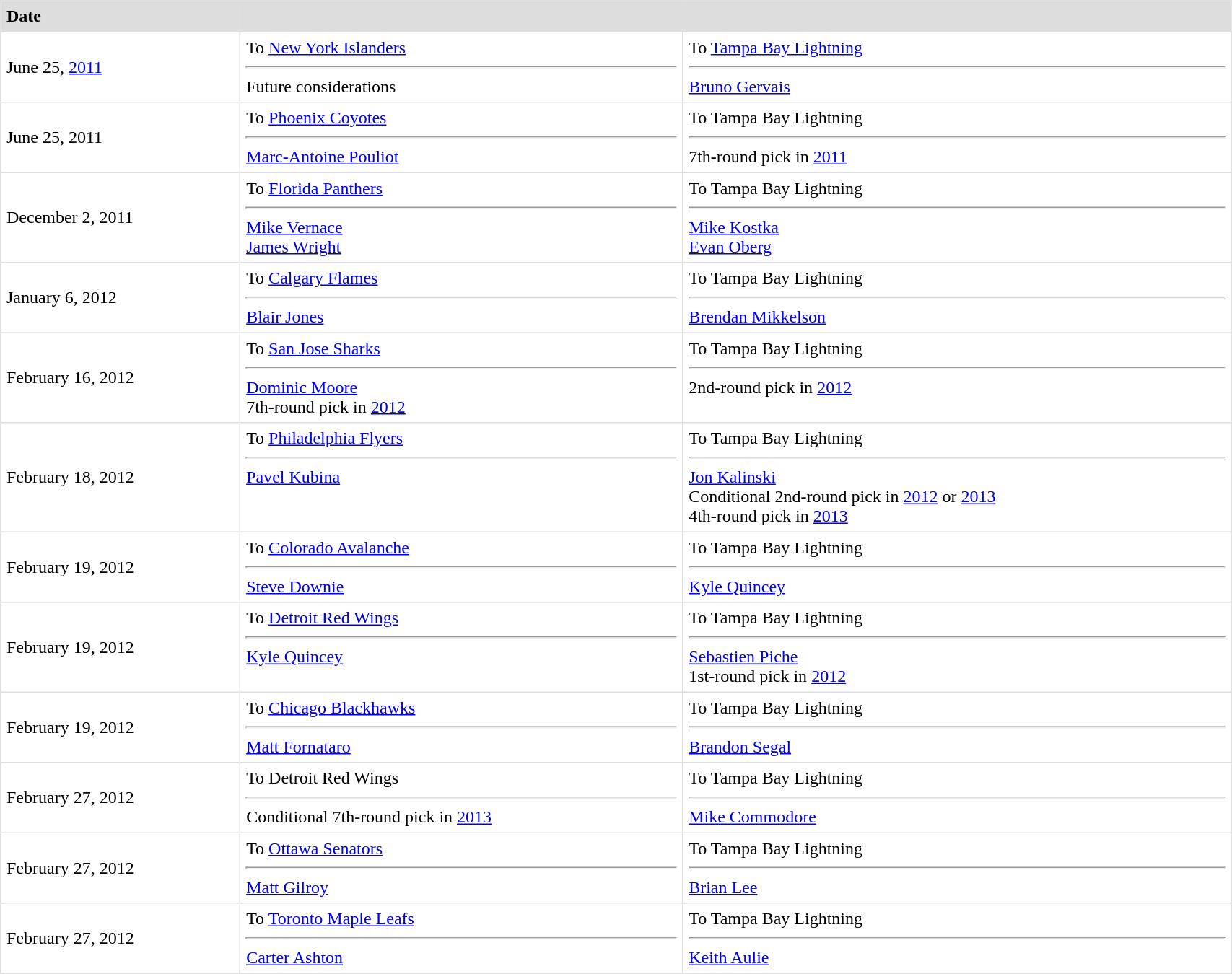<table border=1 style="border-collapse:collapse" bordercolor="#DFDFDF" cellpadding="5" width=90%>
<tr bgcolor="#dddddd">
<td><strong>Date</strong></td>
<th colspan="2"></th>
</tr>
<tr>
<td>June 25, <a href='#'>2011</a></td>
<td valign="top">To <a href='#'>New York Islanders</a> <hr>Future considerations</td>
<td valign="top">To <a href='#'>Tampa Bay Lightning</a> <hr><a href='#'>Bruno Gervais</a></td>
</tr>
<tr>
<td>June 25, 2011</td>
<td valign="top">To <a href='#'>Phoenix Coyotes</a> <hr><a href='#'>Marc-Antoine Pouliot</a></td>
<td valign="top">To Tampa Bay Lightning <hr>7th-round pick in <a href='#'>2011</a></td>
</tr>
<tr>
<td>December 2, 2011</td>
<td valign="top">To <a href='#'>Florida Panthers</a> <hr><a href='#'>Mike Vernace</a><br><a href='#'>James Wright</a></td>
<td valign="top">To Tampa Bay Lightning <hr><a href='#'>Mike Kostka</a><br><a href='#'>Evan Oberg</a></td>
</tr>
<tr>
<td>January 6, 2012</td>
<td valign="top">To <a href='#'>Calgary Flames</a> <hr><a href='#'>Blair Jones</a></td>
<td valign="top">To Tampa Bay Lightning <hr><a href='#'>Brendan Mikkelson</a></td>
</tr>
<tr>
<td>February 16, 2012</td>
<td valign="top">To <a href='#'>San Jose Sharks</a> <hr><a href='#'>Dominic Moore</a><br>7th-round pick in <a href='#'>2012</a></td>
<td valign="top">To Tampa Bay Lightning <hr>2nd-round pick in <a href='#'>2012</a></td>
</tr>
<tr>
<td>February 18, 2012</td>
<td valign="top">To <a href='#'>Philadelphia Flyers</a> <hr><a href='#'>Pavel Kubina</a></td>
<td valign="top">To Tampa Bay Lightning <hr><a href='#'>Jon Kalinski</a><br>Conditional 2nd-round pick in <a href='#'>2012</a> or <a href='#'>2013</a><br>4th-round pick in <a href='#'>2013</a></td>
</tr>
<tr>
<td>February 19, 2012</td>
<td valign="top">To <a href='#'>Colorado Avalanche</a> <hr><a href='#'>Steve Downie</a></td>
<td valign="top">To Tampa Bay Lightning <hr><a href='#'>Kyle Quincey</a></td>
</tr>
<tr>
<td>February 19, 2012</td>
<td valign="top">To <a href='#'>Detroit Red Wings</a> <hr><a href='#'>Kyle Quincey</a></td>
<td valign="top">To Tampa Bay Lightning <hr><a href='#'>Sebastien Piche</a><br>1st-round pick in <a href='#'>2012</a></td>
</tr>
<tr>
<td>February 19, 2012</td>
<td valign="top">To <a href='#'>Chicago Blackhawks</a> <hr><a href='#'>Matt Fornataro</a></td>
<td valign="top">To Tampa Bay Lightning <hr><a href='#'>Brandon Segal</a></td>
</tr>
<tr>
<td>February 27, 2012</td>
<td valign="top">To Detroit Red Wings <hr>Conditional 7th-round pick in <a href='#'>2013</a></td>
<td valign="top">To Tampa Bay Lightning <hr><a href='#'>Mike Commodore</a></td>
</tr>
<tr>
<td>February 27, 2012</td>
<td valign="top">To <a href='#'>Ottawa Senators</a> <hr><a href='#'>Matt Gilroy</a></td>
<td valign="top">To Tampa Bay Lightning <hr><a href='#'>Brian Lee</a></td>
</tr>
<tr>
<td>February 27, 2012</td>
<td valign="top">To <a href='#'>Toronto Maple Leafs</a> <hr><a href='#'>Carter Ashton</a></td>
<td valign="top">To Tampa Bay Lightning <hr><a href='#'>Keith Aulie</a></td>
</tr>
</table>
